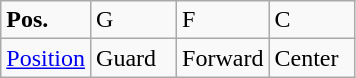<table class="wikitable">
<tr>
<td width="50"><strong>Pos.</strong></td>
<td width="50">G</td>
<td width="50">F</td>
<td width="50">C</td>
</tr>
<tr>
<td><a href='#'>Position</a></td>
<td>Guard</td>
<td>Forward</td>
<td>Center</td>
</tr>
</table>
